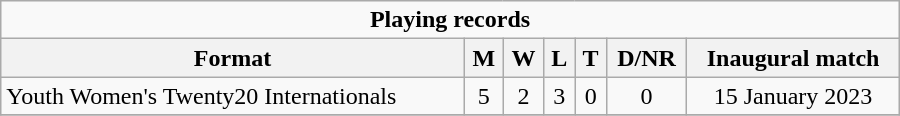<table class="wikitable" style="text-align: center; width: 600px">
<tr>
<td colspan=7 align="center"><strong>Playing records</strong></td>
</tr>
<tr>
<th>Format</th>
<th>M</th>
<th>W</th>
<th>L</th>
<th>T</th>
<th>D/NR</th>
<th>Inaugural match</th>
</tr>
<tr>
<td align="left">Youth Women's Twenty20 Internationals</td>
<td>5</td>
<td>2</td>
<td>3</td>
<td>0</td>
<td>0</td>
<td>15 January 2023</td>
</tr>
<tr>
</tr>
</table>
